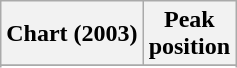<table class="wikitable sortable plainrowheaders" style="text-align:center">
<tr>
<th scope="col">Chart (2003)</th>
<th scope="col">Peak<br>position</th>
</tr>
<tr>
</tr>
<tr>
</tr>
<tr>
</tr>
</table>
